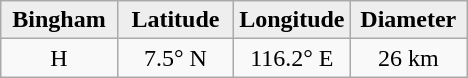<table class="wikitable">
<tr>
<th width="25%" style="background:#eeeeee;">Bingham</th>
<th width="25%" style="background:#eeeeee;">Latitude</th>
<th width="25%" style="background:#eeeeee;">Longitude</th>
<th width="25%" style="background:#eeeeee;">Diameter</th>
</tr>
<tr>
<td align="center">H</td>
<td align="center">7.5° N</td>
<td align="center">116.2° E</td>
<td align="center">26 km</td>
</tr>
</table>
